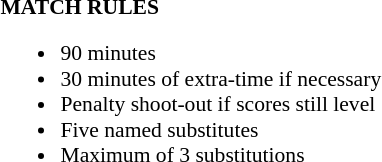<table width=100% style="font-size: 90%">
<tr>
<td width=50% valign=top><br><strong>MATCH RULES</strong><ul><li>90 minutes</li><li>30 minutes of extra-time if necessary</li><li>Penalty shoot-out if scores still level</li><li>Five named substitutes</li><li>Maximum of 3 substitutions</li></ul></td>
</tr>
</table>
